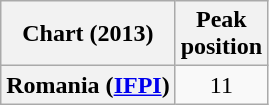<table class="wikitable plainrowheaders" style="text-align:center">
<tr>
<th>Chart (2013)</th>
<th>Peak<br>position</th>
</tr>
<tr>
<th scope="row">Romania (<a href='#'>IFPI</a>)</th>
<td>11</td>
</tr>
</table>
